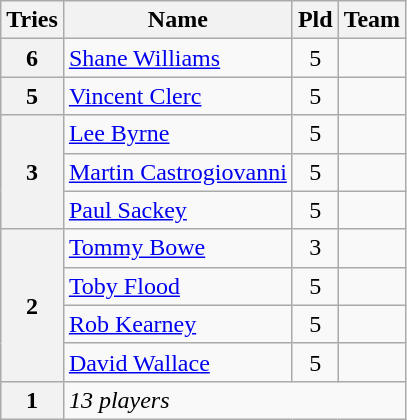<table class="wikitable">
<tr>
<th>Tries</th>
<th>Name</th>
<th>Pld</th>
<th>Team</th>
</tr>
<tr>
<th>6</th>
<td><a href='#'>Shane Williams</a></td>
<td align="center">5</td>
<td></td>
</tr>
<tr>
<th>5</th>
<td><a href='#'>Vincent Clerc</a></td>
<td align="center">5</td>
<td></td>
</tr>
<tr>
<th rowspan="3">3</th>
<td><a href='#'>Lee Byrne</a></td>
<td align="center">5</td>
<td></td>
</tr>
<tr>
<td><a href='#'>Martin Castrogiovanni</a></td>
<td align="center">5</td>
<td></td>
</tr>
<tr>
<td><a href='#'>Paul Sackey</a></td>
<td align="center">5</td>
<td></td>
</tr>
<tr>
<th rowspan="4">2</th>
<td><a href='#'>Tommy Bowe</a></td>
<td align="center">3</td>
<td></td>
</tr>
<tr>
<td><a href='#'>Toby Flood</a></td>
<td align="center">5</td>
<td></td>
</tr>
<tr>
<td><a href='#'>Rob Kearney</a></td>
<td align="center">5</td>
<td></td>
</tr>
<tr>
<td><a href='#'>David Wallace</a></td>
<td align="center">5</td>
<td></td>
</tr>
<tr>
<th>1</th>
<td colspan="3"><em>13 players</em></td>
</tr>
</table>
